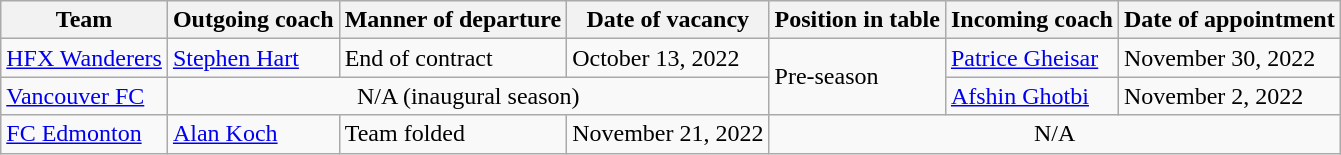<table class="wikitable">
<tr>
<th>Team</th>
<th>Outgoing coach</th>
<th>Manner of departure</th>
<th>Date of vacancy</th>
<th>Position in table</th>
<th>Incoming coach</th>
<th>Date of appointment</th>
</tr>
<tr>
<td><a href='#'>HFX Wanderers</a></td>
<td> <a href='#'>Stephen Hart</a></td>
<td>End of contract</td>
<td>October 13, 2022</td>
<td rowspan="2">Pre-season</td>
<td> <a href='#'>Patrice Gheisar</a></td>
<td>November 30, 2022</td>
</tr>
<tr>
<td><a href='#'>Vancouver FC</a></td>
<td colspan="3" align=center>N/A (inaugural season)</td>
<td> <a href='#'>Afshin Ghotbi</a></td>
<td>November 2, 2022</td>
</tr>
<tr>
<td><a href='#'>FC Edmonton</a></td>
<td> <a href='#'>Alan Koch</a></td>
<td>Team folded</td>
<td>November 21, 2022</td>
<td colspan="3" align=center>N/A</td>
</tr>
</table>
